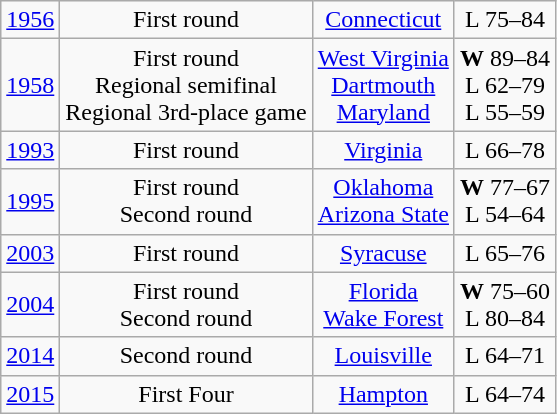<table class="wikitable">
<tr align="center">
<td><a href='#'>1956</a></td>
<td>First round</td>
<td><a href='#'>Connecticut</a></td>
<td>L 75–84</td>
</tr>
<tr align="center">
<td><a href='#'>1958</a></td>
<td>First round<br>Regional semifinal<br>Regional 3rd-place game</td>
<td><a href='#'>West Virginia</a><br><a href='#'>Dartmouth</a><br><a href='#'>Maryland</a></td>
<td><strong>W</strong> 89–84<br>L 62–79<br>L 55–59</td>
</tr>
<tr align="center">
<td><a href='#'>1993</a></td>
<td>First round</td>
<td><a href='#'>Virginia</a></td>
<td>L 66–78</td>
</tr>
<tr align="center">
<td><a href='#'>1995</a></td>
<td>First round<br>Second round</td>
<td><a href='#'>Oklahoma</a><br><a href='#'>Arizona State</a></td>
<td><strong>W</strong> 77–67<br>L 54–64</td>
</tr>
<tr align="center">
<td><a href='#'>2003</a></td>
<td>First round</td>
<td><a href='#'>Syracuse</a></td>
<td>L 65–76</td>
</tr>
<tr align="center">
<td><a href='#'>2004</a></td>
<td>First round<br>Second round</td>
<td><a href='#'>Florida</a><br><a href='#'>Wake Forest</a></td>
<td><strong>W</strong> 75–60<br>L 80–84</td>
</tr>
<tr align="center">
<td><a href='#'>2014</a></td>
<td>Second round</td>
<td><a href='#'>Louisville</a></td>
<td>L 64–71</td>
</tr>
<tr align="center">
<td><a href='#'>2015</a></td>
<td>First Four</td>
<td><a href='#'>Hampton</a></td>
<td>L 64–74</td>
</tr>
</table>
